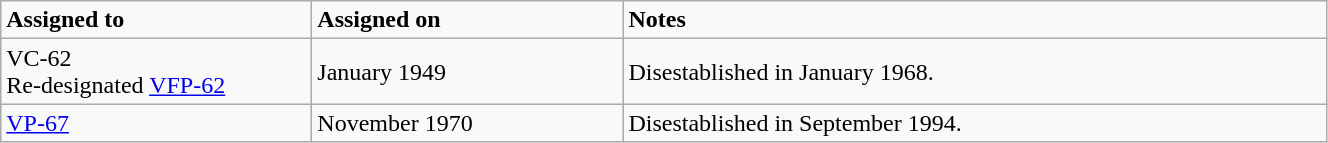<table class="wikitable" style="width: 70%;">
<tr>
<td style="width: 200px;"><strong>Assigned to</strong></td>
<td style="width: 200px;"><strong>Assigned on</strong></td>
<td><strong>Notes</strong></td>
</tr>
<tr>
<td>VC-62<br>Re-designated <a href='#'>VFP-62</a></td>
<td>January 1949</td>
<td>Disestablished in January 1968.</td>
</tr>
<tr>
<td><a href='#'>VP-67</a></td>
<td>November 1970</td>
<td>Disestablished in September 1994.</td>
</tr>
</table>
